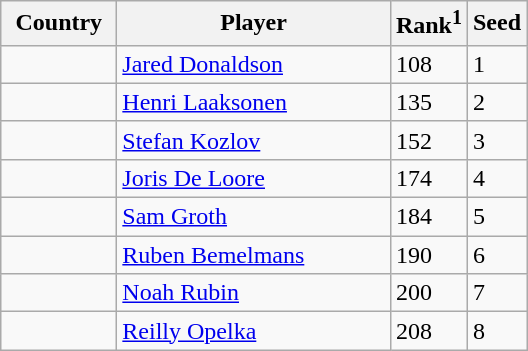<table class="sortable wikitable">
<tr>
<th width="70">Country</th>
<th width="175">Player</th>
<th>Rank<sup>1</sup></th>
<th>Seed</th>
</tr>
<tr>
<td></td>
<td><a href='#'>Jared Donaldson</a></td>
<td>108</td>
<td>1</td>
</tr>
<tr>
<td></td>
<td><a href='#'>Henri Laaksonen</a></td>
<td>135</td>
<td>2</td>
</tr>
<tr>
<td></td>
<td><a href='#'>Stefan Kozlov</a></td>
<td>152</td>
<td>3</td>
</tr>
<tr>
<td></td>
<td><a href='#'>Joris De Loore</a></td>
<td>174</td>
<td>4</td>
</tr>
<tr>
<td></td>
<td><a href='#'>Sam Groth</a></td>
<td>184</td>
<td>5</td>
</tr>
<tr>
<td></td>
<td><a href='#'>Ruben Bemelmans</a></td>
<td>190</td>
<td>6</td>
</tr>
<tr>
<td></td>
<td><a href='#'>Noah Rubin</a></td>
<td>200</td>
<td>7</td>
</tr>
<tr>
<td></td>
<td><a href='#'>Reilly Opelka</a></td>
<td>208</td>
<td>8</td>
</tr>
</table>
